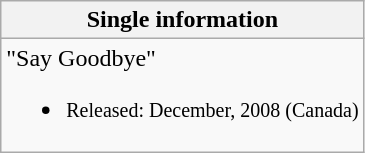<table class="wikitable">
<tr>
<th>Single information</th>
</tr>
<tr>
<td align="left">"Say Goodbye"<br><ul><li><small>Released:  December, 2008 (Canada)</small></li></ul></td>
</tr>
</table>
